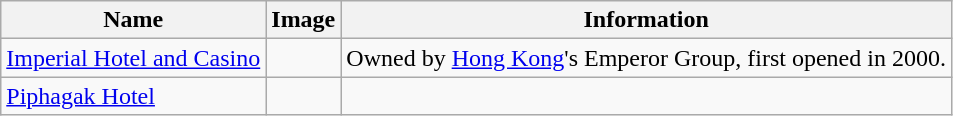<table class="wikitable sortable" width="auto">
<tr>
<th>Name</th>
<th class="unsortable">Image</th>
<th>Information</th>
</tr>
<tr>
<td><a href='#'>Imperial Hotel and Casino</a></td>
<td></td>
<td>Owned by <a href='#'>Hong Kong</a>'s Emperor Group, first opened in 2000.</td>
</tr>
<tr>
<td><a href='#'>Piphagak Hotel</a></td>
<td></td>
<td></td>
</tr>
</table>
